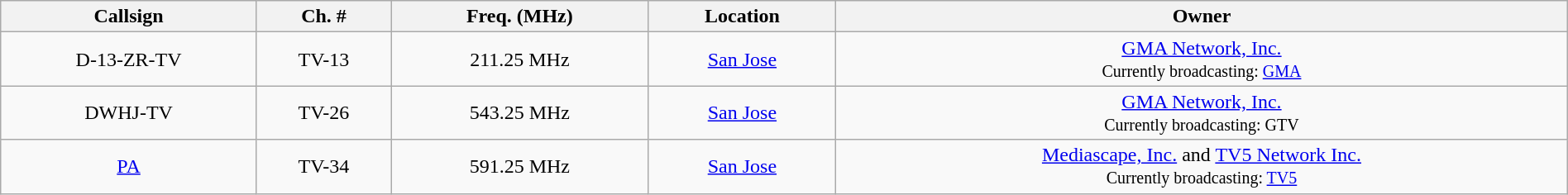<table class="wikitable" style="width:100%; text-align:center;">
<tr>
<th>Callsign</th>
<th>Ch. #</th>
<th>Freq. (MHz)</th>
<th>Location</th>
<th>Owner</th>
</tr>
<tr>
<td>D-13-ZR-TV</td>
<td>TV-13</td>
<td>211.25 MHz</td>
<td><a href='#'>San Jose</a></td>
<td><a href='#'>GMA Network, Inc.</a><br><small>Currently broadcasting: <a href='#'>GMA</a></small></td>
</tr>
<tr>
<td>DWHJ-TV</td>
<td>TV-26</td>
<td>543.25 MHz</td>
<td><a href='#'>San Jose</a></td>
<td><a href='#'>GMA Network, Inc.</a><br><small>Currently broadcasting: GTV</small></td>
</tr>
<tr>
<td><a href='#'>PA</a></td>
<td>TV-34</td>
<td>591.25 MHz</td>
<td><a href='#'>San Jose</a></td>
<td><a href='#'>Mediascape, Inc.</a> and <a href='#'>TV5 Network Inc.</a> <br><small>Currently broadcasting: <a href='#'>TV5</a></small></td>
</tr>
</table>
